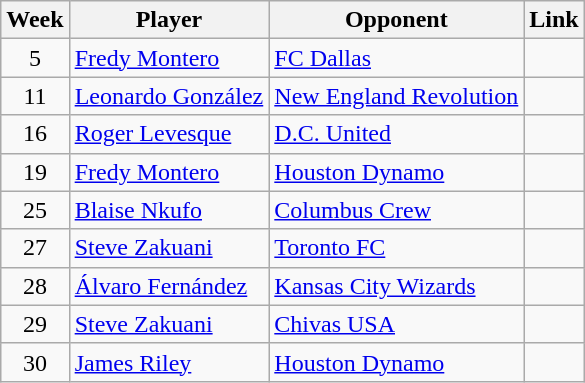<table class=wikitable>
<tr>
<th>Week</th>
<th>Player</th>
<th>Opponent</th>
<th>Link</th>
</tr>
<tr>
<td align=center>5</td>
<td> <a href='#'>Fredy Montero</a></td>
<td><a href='#'>FC Dallas</a></td>
<td></td>
</tr>
<tr>
<td align=center>11</td>
<td> <a href='#'>Leonardo González</a></td>
<td><a href='#'>New England Revolution</a></td>
<td></td>
</tr>
<tr>
<td align=center>16</td>
<td> <a href='#'>Roger Levesque</a></td>
<td><a href='#'>D.C. United</a></td>
<td></td>
</tr>
<tr>
<td align=center>19</td>
<td> <a href='#'>Fredy Montero</a></td>
<td><a href='#'>Houston Dynamo</a></td>
<td></td>
</tr>
<tr>
<td align=center>25</td>
<td> <a href='#'>Blaise Nkufo</a></td>
<td><a href='#'>Columbus Crew</a></td>
<td></td>
</tr>
<tr>
<td align=center>27</td>
<td> <a href='#'>Steve Zakuani</a></td>
<td><a href='#'>Toronto FC</a></td>
<td></td>
</tr>
<tr>
<td align=center>28</td>
<td> <a href='#'>Álvaro Fernández</a></td>
<td><a href='#'>Kansas City Wizards</a></td>
<td></td>
</tr>
<tr>
<td align=center>29</td>
<td> <a href='#'>Steve Zakuani</a></td>
<td><a href='#'>Chivas USA</a></td>
<td></td>
</tr>
<tr>
<td align=center>30</td>
<td> <a href='#'>James Riley</a></td>
<td><a href='#'>Houston Dynamo</a></td>
<td></td>
</tr>
</table>
